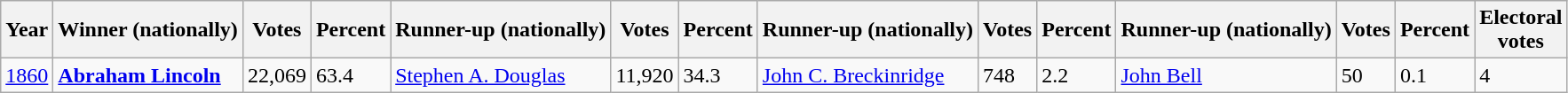<table class="wikitable sortable">
<tr>
<th data-sort-type="number">Year</th>
<th>Winner (nationally)</th>
<th data-sort-type="number">Votes</th>
<th data-sort-type="number">Percent</th>
<th>Runner-up (nationally)</th>
<th data-sort-type="number">Votes</th>
<th data-sort-type="number">Percent</th>
<th>Runner-up (nationally)</th>
<th data-sort-type="number">Votes</th>
<th data-sort-type="number">Percent</th>
<th>Runner-up (nationally)</th>
<th data-sort-type="number">Votes</th>
<th data-sort-type="number">Percent</th>
<th data-sort-type="number">Electoral<br>votes</th>
</tr>
<tr>
<td style"text-align:left"><a href='#'>1860</a></td>
<td><strong><a href='#'>Abraham Lincoln</a></strong></td>
<td>22,069</td>
<td>63.4</td>
<td><a href='#'>Stephen A. Douglas</a></td>
<td>11,920</td>
<td>34.3</td>
<td><a href='#'>John C. Breckinridge</a></td>
<td>748</td>
<td>2.2</td>
<td><a href='#'>John Bell</a></td>
<td>50</td>
<td>0.1</td>
<td>4</td>
</tr>
</table>
